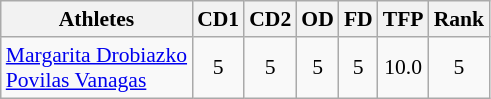<table class="wikitable" border="1" style="font-size:90%">
<tr>
<th>Athletes</th>
<th>CD1</th>
<th>CD2</th>
<th>OD</th>
<th>FD</th>
<th>TFP</th>
<th>Rank</th>
</tr>
<tr align=center>
<td align=left><a href='#'>Margarita Drobiazko</a><br><a href='#'>Povilas Vanagas</a></td>
<td>5</td>
<td>5</td>
<td>5</td>
<td>5</td>
<td>10.0</td>
<td>5</td>
</tr>
</table>
